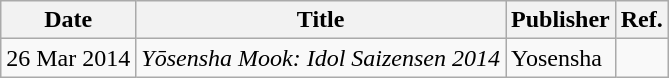<table class="wikitable">
<tr>
<th>Date</th>
<th>Title</th>
<th>Publisher</th>
<th>Ref.</th>
</tr>
<tr>
<td>26 Mar 2014</td>
<td><em>Yōsensha Mook: Idol Saizensen 2014</em></td>
<td>Yosensha</td>
<td></td>
</tr>
</table>
